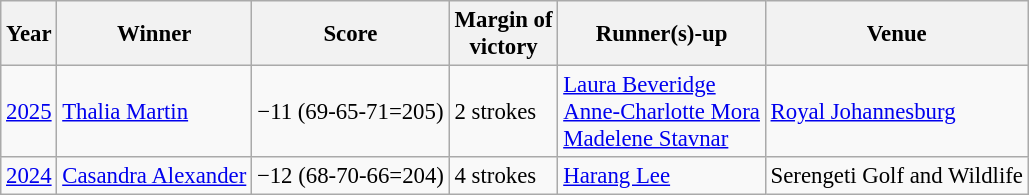<table class=wikitable style="font-size:95%">
<tr>
<th>Year</th>
<th>Winner</th>
<th>Score</th>
<th>Margin of<br>victory</th>
<th>Runner(s)-up</th>
<th>Venue</th>
</tr>
<tr>
<td><a href='#'>2025</a></td>
<td> <a href='#'>Thalia Martin</a></td>
<td align=center>−11 (69-65-71=205)</td>
<td>2 strokes</td>
<td> <a href='#'>Laura Beveridge</a><br> <a href='#'>Anne-Charlotte Mora</a><br> <a href='#'>Madelene Stavnar</a></td>
<td><a href='#'>Royal Johannesburg</a></td>
</tr>
<tr>
<td><a href='#'>2024</a></td>
<td> <a href='#'>Casandra Alexander</a></td>
<td align=center>−12 (68-70-66=204)</td>
<td>4 strokes</td>
<td> <a href='#'>Harang Lee</a></td>
<td>Serengeti Golf and Wildlife</td>
</tr>
</table>
